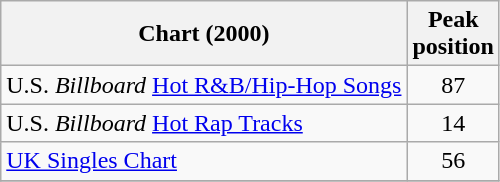<table class="wikitable">
<tr>
<th align="left">Chart (2000)</th>
<th align="center">Peak<br>position</th>
</tr>
<tr>
<td align="left">U.S. <em>Billboard</em> <a href='#'>Hot R&B/Hip-Hop Songs</a></td>
<td align="center">87</td>
</tr>
<tr>
<td align="left">U.S. <em>Billboard</em> <a href='#'>Hot Rap Tracks</a></td>
<td align="center">14</td>
</tr>
<tr>
<td align="left"><a href='#'>UK Singles Chart</a></td>
<td align="center">56</td>
</tr>
<tr>
</tr>
</table>
